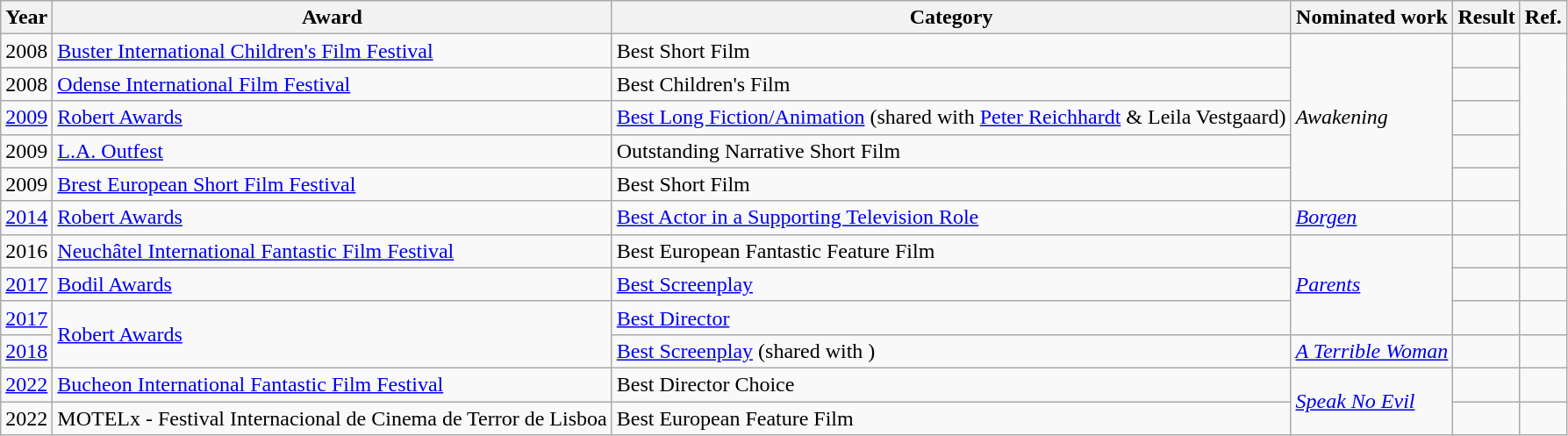<table class="wikitable">
<tr>
<th>Year</th>
<th>Award</th>
<th>Category</th>
<th>Nominated work</th>
<th>Result</th>
<th>Ref.</th>
</tr>
<tr>
<td>2008</td>
<td><a href='#'>Buster International Children's Film Festival</a></td>
<td>Best Short Film</td>
<td rowspan="5"><em>Awakening</em></td>
<td></td>
<td rowspan="6"></td>
</tr>
<tr>
<td>2008</td>
<td><a href='#'>Odense International Film Festival</a></td>
<td>Best Children's Film</td>
<td></td>
</tr>
<tr>
<td><a href='#'>2009</a></td>
<td><a href='#'>Robert Awards</a></td>
<td><a href='#'>Best Long Fiction/Animation</a> (shared with <a href='#'>Peter Reichhardt</a> & Leila Vestgaard)</td>
<td></td>
</tr>
<tr>
<td>2009</td>
<td><a href='#'>L.A. Outfest</a></td>
<td>Outstanding Narrative Short Film</td>
<td></td>
</tr>
<tr>
<td>2009</td>
<td><a href='#'>Brest European Short Film Festival</a></td>
<td>Best Short Film</td>
<td></td>
</tr>
<tr>
<td><a href='#'>2014</a></td>
<td><a href='#'>Robert Awards</a></td>
<td><a href='#'>Best Actor in a Supporting Television Role</a></td>
<td><em><a href='#'>Borgen</a></em></td>
<td></td>
</tr>
<tr>
<td>2016</td>
<td><a href='#'>Neuchâtel International Fantastic Film Festival</a></td>
<td>Best European Fantastic Feature Film</td>
<td rowspan="3"><em><a href='#'>Parents</a></em></td>
<td></td>
<td></td>
</tr>
<tr>
<td><a href='#'>2017</a></td>
<td><a href='#'>Bodil Awards</a></td>
<td><a href='#'>Best Screenplay</a></td>
<td></td>
<td></td>
</tr>
<tr>
<td><a href='#'>2017</a></td>
<td rowspan="2"><a href='#'>Robert Awards</a></td>
<td><a href='#'>Best Director</a></td>
<td></td>
<td></td>
</tr>
<tr>
<td><a href='#'>2018</a></td>
<td><a href='#'>Best Screenplay</a> (shared with )</td>
<td><em><a href='#'>A Terrible Woman</a></em></td>
<td></td>
<td></td>
</tr>
<tr>
<td><a href='#'>2022</a></td>
<td><a href='#'>Bucheon International Fantastic Film Festival</a></td>
<td>Best Director Choice</td>
<td rowspan="2"><a href='#'><em>Speak No Evil</em></a></td>
<td></td>
<td></td>
</tr>
<tr>
<td>2022</td>
<td>MOTELx - Festival Internacional de Cinema de Terror de Lisboa</td>
<td>Best European Feature Film</td>
<td></td>
<td></td>
</tr>
</table>
